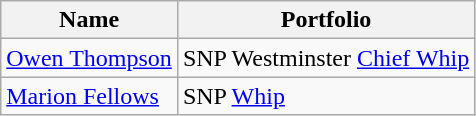<table class="wikitable">
<tr>
<th>Name</th>
<th>Portfolio</th>
</tr>
<tr>
<td><a href='#'>Owen Thompson</a> </td>
<td>SNP Westminster <a href='#'>Chief Whip</a></td>
</tr>
<tr>
<td><a href='#'>Marion Fellows</a> </td>
<td>SNP <a href='#'>Whip</a></td>
</tr>
</table>
